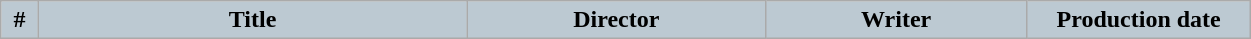<table class="wikitable plainrowheaders" style="width:66%; margin:left;">
<tr>
<th style="background:#BCC9D2; width:2%">#</th>
<th style="background:#BCC9D2; width:23%">Title</th>
<th style="background:#BCC9D2; width:16%">Director</th>
<th style="background:#BCC9D2; width:14%">Writer</th>
<th style="background:#BCC9D2; width:12%">Production date<br>
</th>
</tr>
</table>
